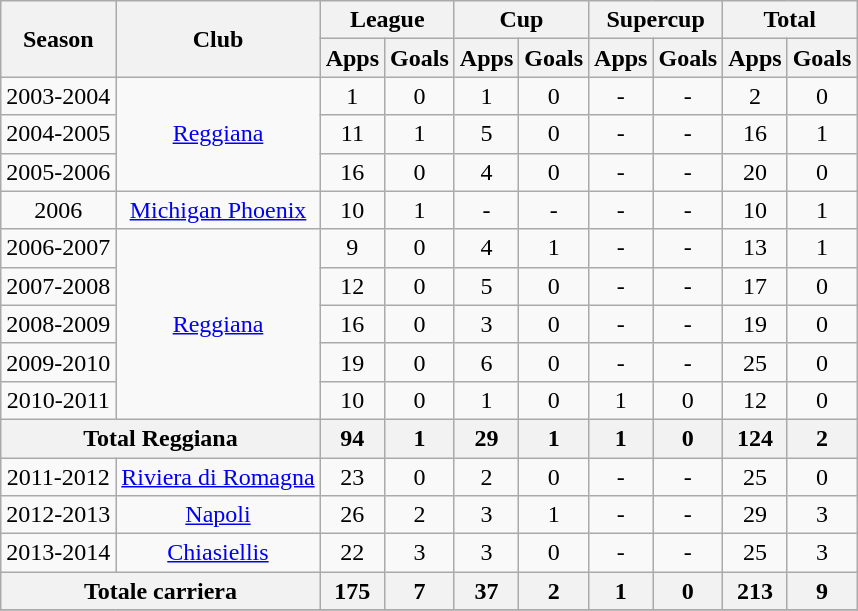<table class="wikitable" style="text-align:center;">
<tr>
<th rowspan="2">Season</th>
<th rowspan="2">Club</th>
<th colspan="2">League</th>
<th colspan="2">Cup</th>
<th colspan="2">Supercup</th>
<th colspan="2">Total</th>
</tr>
<tr>
<th>Apps</th>
<th>Goals</th>
<th>Apps</th>
<th>Goals</th>
<th>Apps</th>
<th>Goals</th>
<th>Apps</th>
<th>Goals</th>
</tr>
<tr>
<td>2003-2004</td>
<td rowspan="3" valign=center><a href='#'>Reggiana</a></td>
<td>1</td>
<td>0</td>
<td>1</td>
<td>0</td>
<td>-</td>
<td>-</td>
<td>2</td>
<td>0</td>
</tr>
<tr>
<td>2004-2005</td>
<td>11</td>
<td>1</td>
<td>5</td>
<td>0</td>
<td>-</td>
<td>-</td>
<td>16</td>
<td>1</td>
</tr>
<tr>
<td>2005-2006</td>
<td>16</td>
<td>0</td>
<td>4</td>
<td>0</td>
<td>-</td>
<td>-</td>
<td>20</td>
<td>0</td>
</tr>
<tr>
<td>2006</td>
<td><a href='#'>Michigan Phoenix</a></td>
<td>10</td>
<td>1</td>
<td>-</td>
<td>-</td>
<td>-</td>
<td>-</td>
<td>10</td>
<td>1</td>
</tr>
<tr>
<td>2006-2007</td>
<td rowspan="5" valign=center><a href='#'>Reggiana</a></td>
<td>9</td>
<td>0</td>
<td>4</td>
<td>1</td>
<td>-</td>
<td>-</td>
<td>13</td>
<td>1</td>
</tr>
<tr>
<td>2007-2008</td>
<td>12</td>
<td>0</td>
<td>5</td>
<td>0</td>
<td>-</td>
<td>-</td>
<td>17</td>
<td>0</td>
</tr>
<tr>
<td>2008-2009</td>
<td>16</td>
<td>0</td>
<td>3</td>
<td>0</td>
<td>-</td>
<td>-</td>
<td>19</td>
<td>0</td>
</tr>
<tr>
<td>2009-2010</td>
<td>19</td>
<td>0</td>
<td>6</td>
<td>0</td>
<td>-</td>
<td>-</td>
<td>25</td>
<td>0</td>
</tr>
<tr>
<td>2010-2011</td>
<td>10</td>
<td>0</td>
<td>1</td>
<td>0</td>
<td>1</td>
<td>0</td>
<td>12</td>
<td>0</td>
</tr>
<tr>
<th colspan="2">Total Reggiana</th>
<th>94</th>
<th>1</th>
<th>29</th>
<th>1</th>
<th>1</th>
<th>0</th>
<th>124</th>
<th>2</th>
</tr>
<tr>
<td>2011-2012</td>
<td><a href='#'>Riviera di Romagna</a></td>
<td>23</td>
<td>0</td>
<td>2</td>
<td>0</td>
<td>-</td>
<td>-</td>
<td>25</td>
<td>0</td>
</tr>
<tr>
<td>2012-2013</td>
<td><a href='#'>Napoli</a></td>
<td>26</td>
<td>2</td>
<td>3</td>
<td>1</td>
<td>-</td>
<td>-</td>
<td>29</td>
<td>3</td>
</tr>
<tr>
<td>2013-2014</td>
<td><a href='#'>Chiasiellis</a></td>
<td>22</td>
<td>3</td>
<td>3</td>
<td>0</td>
<td>-</td>
<td>-</td>
<td>25</td>
<td>3</td>
</tr>
<tr>
<th colspan="2">Totale carriera</th>
<th>175</th>
<th>7</th>
<th>37</th>
<th>2</th>
<th>1</th>
<th>0</th>
<th>213</th>
<th>9</th>
</tr>
<tr>
</tr>
</table>
